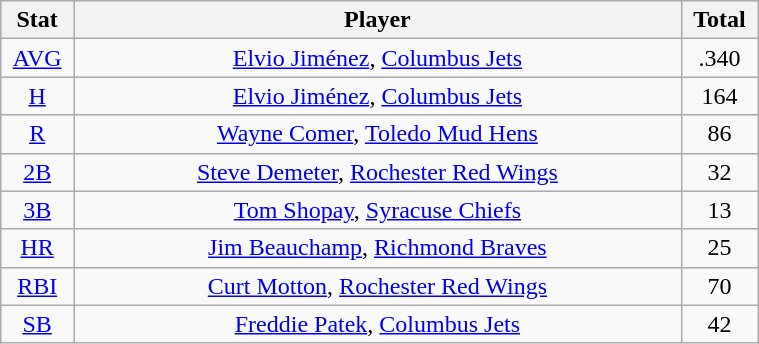<table class="wikitable" width="40%" style="text-align:center;">
<tr>
<th width="5%">Stat</th>
<th width="60%">Player</th>
<th width="5%">Total</th>
</tr>
<tr>
<td><a href='#'>AVG</a></td>
<td><a href='#'>Elvio Jiménez</a>, <a href='#'>Columbus Jets</a></td>
<td>.340</td>
</tr>
<tr>
<td><a href='#'>H</a></td>
<td><a href='#'>Elvio Jiménez</a>, <a href='#'>Columbus Jets</a></td>
<td>164</td>
</tr>
<tr>
<td><a href='#'>R</a></td>
<td><a href='#'>Wayne Comer</a>, <a href='#'>Toledo Mud Hens</a></td>
<td>86</td>
</tr>
<tr>
<td><a href='#'>2B</a></td>
<td><a href='#'>Steve Demeter</a>, <a href='#'>Rochester Red Wings</a></td>
<td>32</td>
</tr>
<tr>
<td><a href='#'>3B</a></td>
<td><a href='#'>Tom Shopay</a>, <a href='#'>Syracuse Chiefs</a></td>
<td>13</td>
</tr>
<tr>
<td><a href='#'>HR</a></td>
<td><a href='#'>Jim Beauchamp</a>, <a href='#'>Richmond Braves</a></td>
<td>25</td>
</tr>
<tr>
<td><a href='#'>RBI</a></td>
<td><a href='#'>Curt Motton</a>, <a href='#'>Rochester Red Wings</a></td>
<td>70</td>
</tr>
<tr>
<td><a href='#'>SB</a></td>
<td><a href='#'>Freddie Patek</a>, <a href='#'>Columbus Jets</a></td>
<td>42</td>
</tr>
</table>
